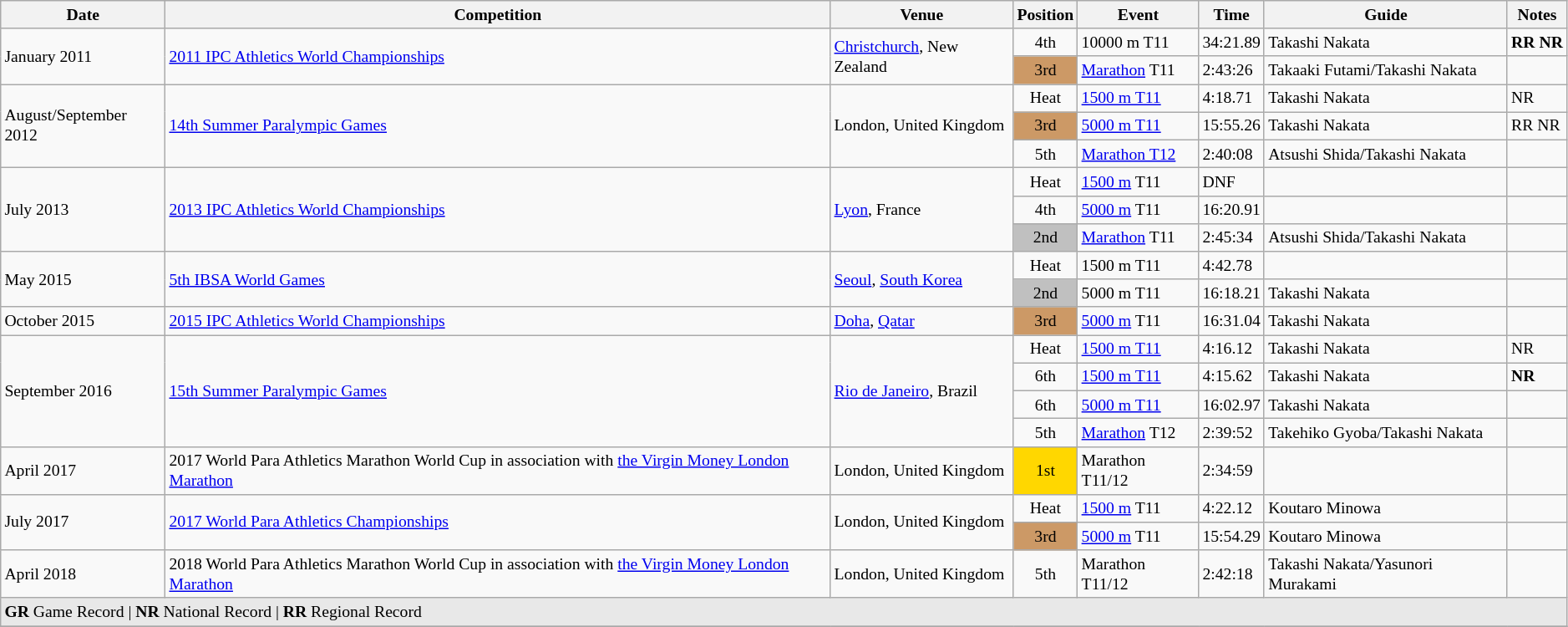<table class="wikitable" style="font-size:82%; text-align:left">
<tr>
<th>Date</th>
<th>Competition</th>
<th>Venue</th>
<th style="white-space:nowrap">Position</th>
<th>Event</th>
<th>Time</th>
<th style="white-space:nowrap">Guide</th>
<th>Notes</th>
</tr>
<tr>
<td rowspan=2>January 2011</td>
<td rowspan=2><a href='#'>2011 IPC Athletics World Championships</a></td>
<td rowspan=2><a href='#'>Christchurch</a>, New Zealand</td>
<td style="text-align:center">4th</td>
<td style="white-space:nowrap">10000 m T11</td>
<td>34:21.89</td>
<td>Takashi Nakata</td>
<td style="white-space:nowrap"><strong>RR</strong> <strong>NR</strong> </td>
</tr>
<tr>
<td style="background:#cc9966;text-align:center">3rd</td>
<td><a href='#'>Marathon</a> T11</td>
<td>2:43:26</td>
<td style="white-space:nowrap">Takaaki Futami/Takashi Nakata</td>
<td></td>
</tr>
<tr>
<td rowspan=3>August/September 2012</td>
<td style="white-space:nowrap" rowspan=3><a href='#'>14th Summer Paralympic Games</a></td>
<td rowspan=3>London, United Kingdom</td>
<td style="text-align:center">Heat</td>
<td><a href='#'>1500 m T11</a></td>
<td>4:18.71</td>
<td>Takashi Nakata</td>
<td>NR </td>
</tr>
<tr>
<td style="background:#cc9966;text-align:center">3rd</td>
<td><a href='#'>5000 m T11</a></td>
<td>15:55.26</td>
<td>Takashi Nakata</td>
<td>RR NR </td>
</tr>
<tr>
<td style="text-align:center">5th</td>
<td style="white-space:nowrap"><a href='#'>Marathon T12</a></td>
<td>2:40:08</td>
<td>Atsushi Shida/Takashi Nakata</td>
<td></td>
</tr>
<tr>
<td rowspan=3>July 2013</td>
<td rowspan=3><a href='#'>2013 IPC Athletics World Championships</a></td>
<td rowspan=3><a href='#'>Lyon</a>, France</td>
<td style="text-align:center">Heat</td>
<td><a href='#'>1500 m</a> T11</td>
<td>DNF</td>
<td></td>
<td></td>
</tr>
<tr>
<td style="text-align:center">4th</td>
<td><a href='#'>5000 m</a> T11</td>
<td>16:20.91</td>
<td></td>
<td></td>
</tr>
<tr>
<td style="background:silver;text-align:center">2nd</td>
<td><a href='#'>Marathon</a> T11</td>
<td style="white-space:nowrap">2:45:34</td>
<td>Atsushi Shida/Takashi Nakata</td>
<td></td>
</tr>
<tr>
<td rowspan=2>May 2015</td>
<td rowspan=2><a href='#'>5th IBSA World Games</a></td>
<td rowspan=2><a href='#'>Seoul</a>, <a href='#'>South Korea</a></td>
<td style="text-align:center">Heat</td>
<td>1500 m T11</td>
<td>4:42.78</td>
<td></td>
<td></td>
</tr>
<tr>
<td style="background:silver;text-align:center">2nd</td>
<td>5000 m T11</td>
<td>16:18.21</td>
<td>Takashi Nakata</td>
<td></td>
</tr>
<tr>
<td>October 2015</td>
<td><a href='#'>2015 IPC Athletics World Championships</a></td>
<td><a href='#'>Doha</a>, <a href='#'>Qatar</a></td>
<td style="background:#cc9966;text-align:center">3rd</td>
<td><a href='#'>5000 m</a> T11</td>
<td>16:31.04</td>
<td>Takashi Nakata</td>
<td></td>
</tr>
<tr>
<td rowspan=4>September 2016</td>
<td rowspan=4><a href='#'>15th Summer Paralympic Games</a></td>
<td rowspan=4><a href='#'>Rio de Janeiro</a>, Brazil</td>
<td style="text-align:center">Heat</td>
<td><a href='#'>1500 m T11</a></td>
<td>4:16.12</td>
<td>Takashi Nakata</td>
<td>NR </td>
</tr>
<tr>
<td style="text-align:center">6th</td>
<td><a href='#'>1500 m T11</a></td>
<td>4:15.62</td>
<td>Takashi Nakata</td>
<td><strong>NR</strong> </td>
</tr>
<tr>
<td style="text-align:center">6th</td>
<td><a href='#'>5000 m T11</a></td>
<td>16:02.97</td>
<td>Takashi Nakata</td>
<td></td>
</tr>
<tr>
<td style="text-align:center">5th</td>
<td><a href='#'>Marathon</a> T12</td>
<td>2:39:52</td>
<td>Takehiko Gyoba/Takashi Nakata</td>
<td></td>
</tr>
<tr>
<td>April 2017</td>
<td>2017 World Para Athletics Marathon World Cup in association with <a href='#'>the Virgin Money London Marathon</a></td>
<td>London, United Kingdom</td>
<td style="background:gold;text-align:center">1st</td>
<td>Marathon T11/12</td>
<td>2:34:59</td>
<td></td>
<td></td>
</tr>
<tr>
<td rowspan=2>July 2017</td>
<td rowspan=2><a href='#'>2017 World Para Athletics Championships</a></td>
<td rowspan=2>London, United Kingdom</td>
<td style="text-align:center">Heat</td>
<td><a href='#'>1500 m</a> T11</td>
<td>4:22.12</td>
<td>Koutaro Minowa</td>
<td></td>
</tr>
<tr>
<td style="background:#cc9966;text-align:center">3rd</td>
<td><a href='#'>5000 m</a> T11</td>
<td>15:54.29</td>
<td>Koutaro Minowa</td>
<td></td>
</tr>
<tr>
<td>April 2018</td>
<td>2018 World Para Athletics Marathon World Cup in association with <a href='#'>the Virgin Money London Marathon</a></td>
<td>London, United Kingdom</td>
<td style="text-align:center">5th</td>
<td>Marathon T11/12</td>
<td>2:42:18</td>
<td>Takashi Nakata/Yasunori Murakami</td>
<td></td>
</tr>
<tr bgcolor= e8e8e8>
<td colspan=8><strong>GR</strong> Game Record | <strong>NR</strong> National Record | <strong>RR</strong> Regional Record</td>
</tr>
<tr>
</tr>
</table>
